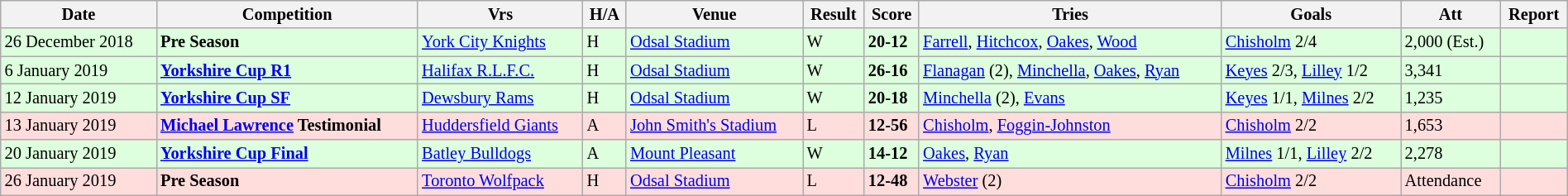<table class="wikitable"  style="font-size:85%; width:100%;">
<tr>
<th>Date</th>
<th>Competition</th>
<th>Vrs</th>
<th>H/A</th>
<th>Venue</th>
<th>Result</th>
<th>Score</th>
<th>Tries</th>
<th>Goals</th>
<th>Att</th>
<th>Report</th>
</tr>
<tr style="background:#ddffdd;" width=20 | >
<td>26 December 2018</td>
<td><strong>Pre Season</strong></td>
<td><a href='#'>York City Knights</a></td>
<td>H</td>
<td><a href='#'>Odsal Stadium</a></td>
<td>W</td>
<td><strong>20-12</strong></td>
<td><a href='#'>Farrell</a>, <a href='#'>Hitchcox</a>, <a href='#'>Oakes</a>, <a href='#'>Wood</a></td>
<td><a href='#'>Chisholm</a> 2/4</td>
<td>2,000 (Est.)</td>
<td></td>
</tr>
<tr style="background:#ddffdd;" width=20 | >
<td>6 January 2019</td>
<td><strong><a href='#'>Yorkshire Cup R1</a></strong></td>
<td><a href='#'>Halifax R.L.F.C.</a></td>
<td>H</td>
<td><a href='#'>Odsal Stadium</a></td>
<td>W</td>
<td><strong>26-16</strong></td>
<td><a href='#'>Flanagan</a> (2), <a href='#'>Minchella</a>, <a href='#'>Oakes</a>, <a href='#'>Ryan</a></td>
<td><a href='#'>Keyes</a> 2/3, <a href='#'>Lilley</a> 1/2</td>
<td>3,341</td>
<td></td>
</tr>
<tr style="background:#ddffdd;" width=20 | >
<td>12 January 2019</td>
<td><strong><a href='#'>Yorkshire Cup SF</a></strong></td>
<td><a href='#'>Dewsbury Rams</a></td>
<td>H</td>
<td><a href='#'>Odsal Stadium</a></td>
<td>W</td>
<td><strong>20-18</strong></td>
<td><a href='#'>Minchella</a> (2), <a href='#'>Evans</a></td>
<td><a href='#'>Keyes</a> 1/1, <a href='#'>Milnes</a> 2/2</td>
<td>1,235</td>
<td></td>
</tr>
<tr style="background:#ffdddd;" width=20 | >
<td>13 January 2019</td>
<td><strong><a href='#'>Michael Lawrence</a> Testimonial</strong></td>
<td><a href='#'>Huddersfield Giants</a></td>
<td>A</td>
<td><a href='#'>John Smith's Stadium</a></td>
<td>L</td>
<td><strong>12-56</strong></td>
<td><a href='#'>Chisholm</a>, <a href='#'>Foggin-Johnston</a></td>
<td><a href='#'>Chisholm</a> 2/2</td>
<td>1,653</td>
<td></td>
</tr>
<tr style="background:#ddffdd;" width=20 | >
<td>20 January 2019</td>
<td><strong><a href='#'>Yorkshire Cup Final</a></strong></td>
<td><a href='#'>Batley Bulldogs</a></td>
<td>A</td>
<td><a href='#'>Mount Pleasant</a></td>
<td>W</td>
<td><strong>14-12</strong></td>
<td><a href='#'>Oakes</a>, <a href='#'>Ryan</a></td>
<td><a href='#'>Milnes</a> 1/1, <a href='#'>Lilley</a> 2/2</td>
<td>2,278</td>
<td></td>
</tr>
<tr style="background:#ffdddd;" width=20 | >
<td>26 January 2019</td>
<td><strong>Pre Season</strong></td>
<td><a href='#'>Toronto Wolfpack</a></td>
<td>H</td>
<td><a href='#'>Odsal Stadium</a></td>
<td>L</td>
<td><strong>12-48</strong></td>
<td><a href='#'>Webster</a> (2)</td>
<td><a href='#'>Chisholm</a> 2/2</td>
<td>Attendance</td>
<td></td>
</tr>
</table>
